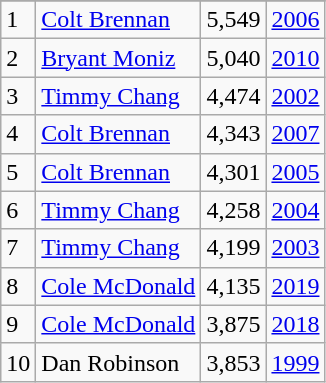<table class="wikitable">
<tr>
</tr>
<tr>
<td>1</td>
<td><a href='#'>Colt Brennan</a></td>
<td>5,549</td>
<td><a href='#'>2006</a></td>
</tr>
<tr>
<td>2</td>
<td><a href='#'>Bryant Moniz</a></td>
<td>5,040</td>
<td><a href='#'>2010</a></td>
</tr>
<tr>
<td>3</td>
<td><a href='#'>Timmy Chang</a></td>
<td>4,474</td>
<td><a href='#'>2002</a></td>
</tr>
<tr>
<td>4</td>
<td><a href='#'>Colt Brennan</a></td>
<td>4,343</td>
<td><a href='#'>2007</a></td>
</tr>
<tr>
<td>5</td>
<td><a href='#'>Colt Brennan</a></td>
<td>4,301</td>
<td><a href='#'>2005</a></td>
</tr>
<tr>
<td>6</td>
<td><a href='#'>Timmy Chang</a></td>
<td>4,258</td>
<td><a href='#'>2004</a></td>
</tr>
<tr>
<td>7</td>
<td><a href='#'>Timmy Chang</a></td>
<td>4,199</td>
<td><a href='#'>2003</a></td>
</tr>
<tr>
<td>8</td>
<td><a href='#'>Cole McDonald</a></td>
<td>4,135</td>
<td><a href='#'>2019</a></td>
</tr>
<tr>
<td>9</td>
<td><a href='#'>Cole McDonald</a></td>
<td>3,875</td>
<td><a href='#'>2018</a></td>
</tr>
<tr>
<td>10</td>
<td>Dan Robinson</td>
<td>3,853</td>
<td><a href='#'>1999</a></td>
</tr>
</table>
